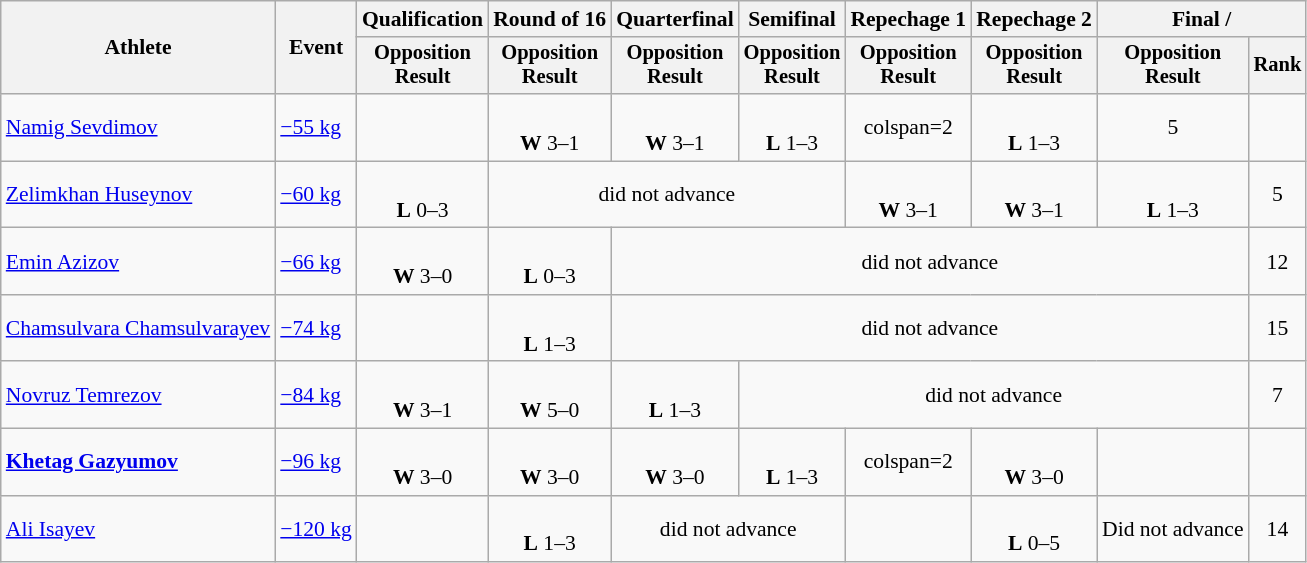<table class="wikitable" style="font-size:90%">
<tr>
<th rowspan="2">Athlete</th>
<th rowspan="2">Event</th>
<th>Qualification</th>
<th>Round of 16</th>
<th>Quarterfinal</th>
<th>Semifinal</th>
<th>Repechage 1</th>
<th>Repechage 2</th>
<th colspan=2>Final / </th>
</tr>
<tr style="font-size: 95%">
<th>Opposition<br>Result</th>
<th>Opposition<br>Result</th>
<th>Opposition<br>Result</th>
<th>Opposition<br>Result</th>
<th>Opposition<br>Result</th>
<th>Opposition<br>Result</th>
<th>Opposition<br>Result</th>
<th>Rank</th>
</tr>
<tr align=center>
<td align=left><a href='#'>Namig Sevdimov</a></td>
<td align=left><a href='#'>−55 kg</a></td>
<td></td>
<td><br><strong>W</strong> 3–1 <sup></sup></td>
<td><br><strong>W</strong> 3–1 <sup></sup></td>
<td><br><strong>L</strong> 1–3 <sup></sup></td>
<td>colspan=2 </td>
<td><br><strong>L</strong> 1–3 <sup></sup></td>
<td>5</td>
</tr>
<tr align=center>
<td align=left><a href='#'>Zelimkhan Huseynov</a></td>
<td align=left><a href='#'>−60 kg</a></td>
<td><br><strong>L</strong> 0–3 <sup></sup></td>
<td colspan=3>did not advance</td>
<td><br><strong>W</strong> 3–1 <sup></sup></td>
<td><br><strong>W</strong> 3–1 <sup></sup></td>
<td><br><strong>L</strong> 1–3 <sup></sup></td>
<td>5</td>
</tr>
<tr align=center>
<td align=left><a href='#'>Emin Azizov</a></td>
<td align=left><a href='#'>−66 kg</a></td>
<td><br><strong>W</strong> 3–0 <sup></sup></td>
<td><br><strong>L</strong> 0–3 <sup></sup></td>
<td colspan=5>did not advance</td>
<td>12</td>
</tr>
<tr align=center>
<td align=left><a href='#'>Chamsulvara Chamsulvarayev</a></td>
<td align=left><a href='#'>−74 kg</a></td>
<td></td>
<td><br><strong>L</strong> 1–3 <sup></sup></td>
<td colspan=5>did not advance</td>
<td>15</td>
</tr>
<tr align=center>
<td align=left><a href='#'>Novruz Temrezov</a></td>
<td align=left><a href='#'>−84 kg</a></td>
<td><br><strong>W</strong> 3–1 <sup></sup></td>
<td><br><strong>W</strong> 5–0 <sup></sup></td>
<td><br><strong>L</strong> 1–3 <sup></sup></td>
<td colspan=4>did not advance</td>
<td>7</td>
</tr>
<tr align=center>
<td align=left><strong><a href='#'>Khetag Gazyumov</a></strong></td>
<td align=left><a href='#'>−96 kg</a></td>
<td><br><strong>W</strong> 3–0 <sup></sup></td>
<td><br><strong>W</strong> 3–0 <sup></sup></td>
<td><br><strong>W</strong> 3–0 <sup></sup></td>
<td><br><strong>L</strong> 1–3 <sup></sup></td>
<td>colspan=2 </td>
<td><br><strong>W</strong> 3–0 <sup></sup></td>
<td></td>
</tr>
<tr align=center>
<td align=left><a href='#'>Ali Isayev</a></td>
<td align=left><a href='#'>−120 kg</a></td>
<td></td>
<td><br><strong>L</strong> 1–3 <sup></sup></td>
<td colspan=2>did not advance</td>
<td></td>
<td><br><strong>L</strong> 0–5 <sup></sup></td>
<td>Did not advance</td>
<td>14</td>
</tr>
</table>
